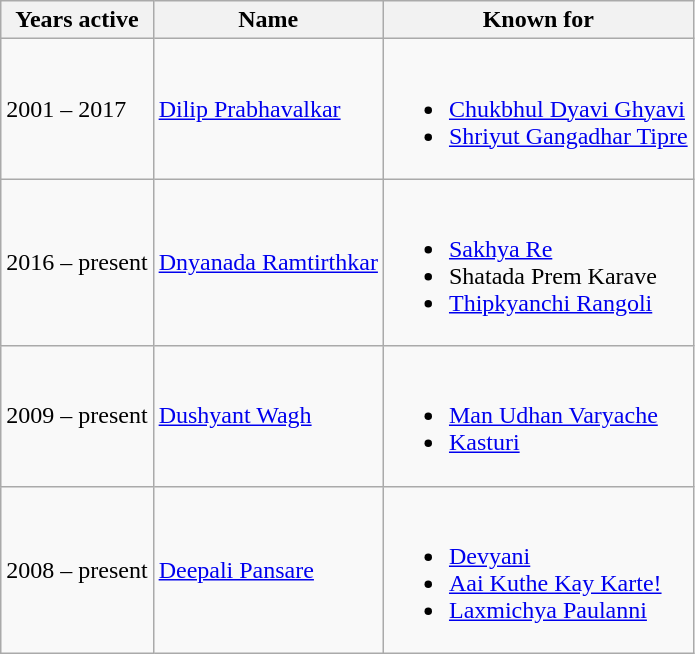<table class="wikitable">
<tr>
<th>Years active</th>
<th>Name</th>
<th>Known for</th>
</tr>
<tr>
<td>2001 – 2017</td>
<td><a href='#'>Dilip Prabhavalkar</a></td>
<td><br><ul><li><a href='#'>Chukbhul Dyavi Ghyavi</a></li><li><a href='#'>Shriyut Gangadhar Tipre</a></li></ul></td>
</tr>
<tr>
<td>2016 – present</td>
<td><a href='#'>Dnyanada Ramtirthkar</a></td>
<td><br><ul><li><a href='#'>Sakhya Re</a></li><li>Shatada Prem Karave</li><li><a href='#'>Thipkyanchi Rangoli</a></li></ul></td>
</tr>
<tr>
<td>2009 – present</td>
<td><a href='#'>Dushyant Wagh</a></td>
<td><br><ul><li><a href='#'>Man Udhan Varyache</a></li><li><a href='#'>Kasturi</a></li></ul></td>
</tr>
<tr>
<td>2008 – present</td>
<td><a href='#'>Deepali Pansare</a></td>
<td><br><ul><li><a href='#'>Devyani</a></li><li><a href='#'>Aai Kuthe Kay Karte!</a></li><li><a href='#'>Laxmichya Paulanni</a></li></ul></td>
</tr>
</table>
